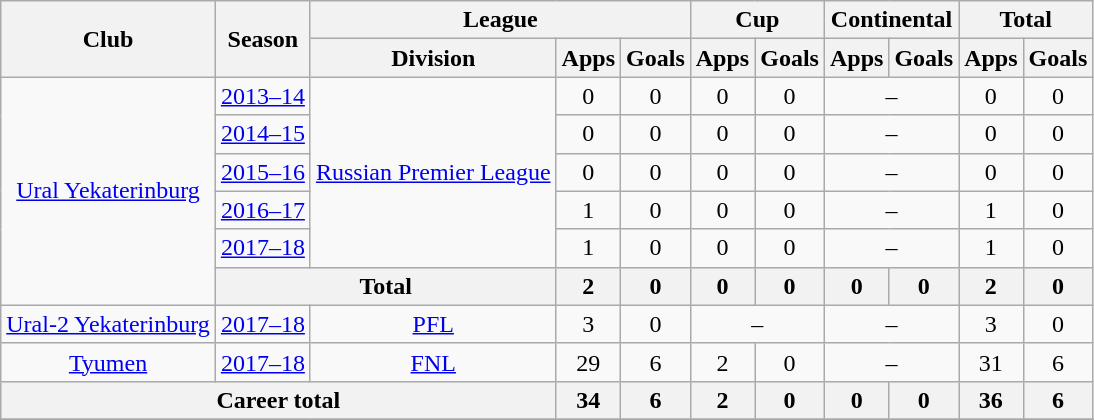<table class="wikitable" style="text-align: center;">
<tr>
<th rowspan=2>Club</th>
<th rowspan=2>Season</th>
<th colspan=3>League</th>
<th colspan=2>Cup</th>
<th colspan=2>Continental</th>
<th colspan=2>Total</th>
</tr>
<tr>
<th>Division</th>
<th>Apps</th>
<th>Goals</th>
<th>Apps</th>
<th>Goals</th>
<th>Apps</th>
<th>Goals</th>
<th>Apps</th>
<th>Goals</th>
</tr>
<tr>
<td rowspan=6><a href='#'>Ural Yekaterinburg</a></td>
<td><a href='#'>2013–14</a></td>
<td rowspan=5><a href='#'>Russian Premier League</a></td>
<td>0</td>
<td>0</td>
<td>0</td>
<td>0</td>
<td colspan=2>–</td>
<td>0</td>
<td>0</td>
</tr>
<tr>
<td><a href='#'>2014–15</a></td>
<td>0</td>
<td>0</td>
<td>0</td>
<td>0</td>
<td colspan=2>–</td>
<td>0</td>
<td>0</td>
</tr>
<tr>
<td><a href='#'>2015–16</a></td>
<td>0</td>
<td>0</td>
<td>0</td>
<td>0</td>
<td colspan=2>–</td>
<td>0</td>
<td>0</td>
</tr>
<tr>
<td><a href='#'>2016–17</a></td>
<td>1</td>
<td>0</td>
<td>0</td>
<td>0</td>
<td colspan=2>–</td>
<td>1</td>
<td>0</td>
</tr>
<tr>
<td><a href='#'>2017–18</a></td>
<td>1</td>
<td>0</td>
<td>0</td>
<td>0</td>
<td colspan=2>–</td>
<td>1</td>
<td>0</td>
</tr>
<tr>
<th colspan=2>Total</th>
<th>2</th>
<th>0</th>
<th>0</th>
<th>0</th>
<th>0</th>
<th>0</th>
<th>2</th>
<th>0</th>
</tr>
<tr>
<td><a href='#'>Ural-2 Yekaterinburg</a></td>
<td><a href='#'>2017–18</a></td>
<td><a href='#'>PFL</a></td>
<td>3</td>
<td>0</td>
<td colspan=2>–</td>
<td colspan=2>–</td>
<td>3</td>
<td>0</td>
</tr>
<tr>
<td><a href='#'>Tyumen</a></td>
<td><a href='#'>2017–18</a></td>
<td><a href='#'>FNL</a></td>
<td>29</td>
<td>6</td>
<td>2</td>
<td>0</td>
<td colspan=2>–</td>
<td>31</td>
<td>6</td>
</tr>
<tr>
<th colspan=3>Career total</th>
<th>34</th>
<th>6</th>
<th>2</th>
<th>0</th>
<th>0</th>
<th>0</th>
<th>36</th>
<th>6</th>
</tr>
<tr>
</tr>
</table>
